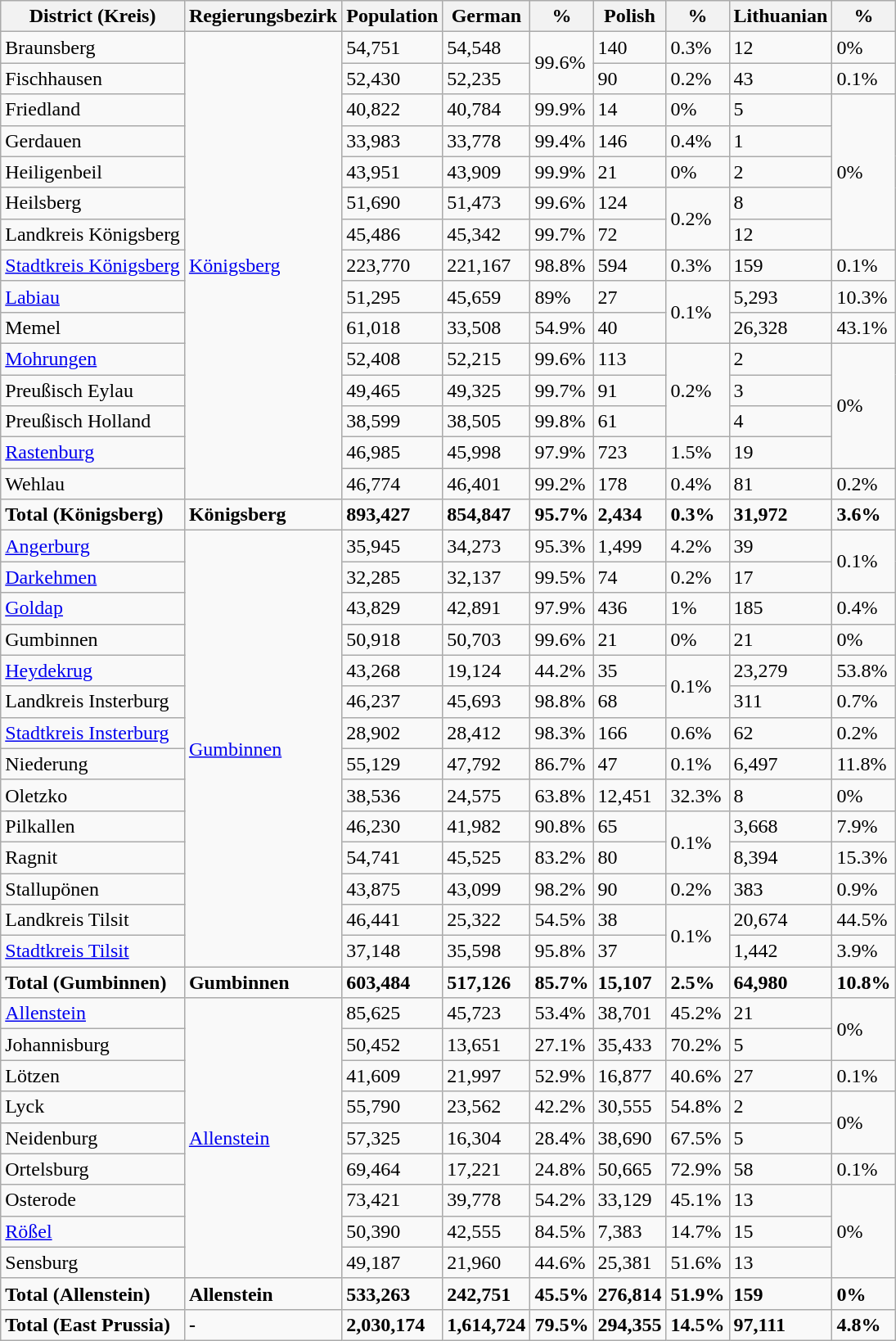<table class="wikitable sortable">
<tr>
<th>District (Kreis)</th>
<th>Regierungsbezirk</th>
<th>Population</th>
<th>German</th>
<th>%</th>
<th>Polish</th>
<th>%</th>
<th>Lithuanian</th>
<th>%</th>
</tr>
<tr>
<td>Braunsberg</td>
<td rowspan="15"><a href='#'>Königsberg</a></td>
<td>54,751</td>
<td>54,548</td>
<td rowspan="2">99.6%</td>
<td>140</td>
<td>0.3%</td>
<td>12</td>
<td>0%</td>
</tr>
<tr>
<td>Fischhausen</td>
<td>52,430</td>
<td>52,235</td>
<td>90</td>
<td>0.2%</td>
<td>43</td>
<td>0.1%</td>
</tr>
<tr>
<td>Friedland</td>
<td>40,822</td>
<td>40,784</td>
<td>99.9%</td>
<td>14</td>
<td>0%</td>
<td>5</td>
<td rowspan="5">0%</td>
</tr>
<tr>
<td>Gerdauen</td>
<td>33,983</td>
<td>33,778</td>
<td>99.4%</td>
<td>146</td>
<td>0.4%</td>
<td>1</td>
</tr>
<tr>
<td>Heiligenbeil</td>
<td>43,951</td>
<td>43,909</td>
<td>99.9%</td>
<td>21</td>
<td>0%</td>
<td>2</td>
</tr>
<tr>
<td>Heilsberg</td>
<td>51,690</td>
<td>51,473</td>
<td>99.6%</td>
<td>124</td>
<td rowspan="2">0.2%</td>
<td>8</td>
</tr>
<tr>
<td>Landkreis Königsberg</td>
<td>45,486</td>
<td>45,342</td>
<td>99.7%</td>
<td>72</td>
<td>12</td>
</tr>
<tr>
<td><a href='#'>Stadtkreis Königsberg</a></td>
<td>223,770</td>
<td>221,167</td>
<td>98.8%</td>
<td>594</td>
<td>0.3%</td>
<td>159</td>
<td>0.1%</td>
</tr>
<tr>
<td><a href='#'>Labiau</a></td>
<td>51,295</td>
<td>45,659</td>
<td>89%</td>
<td>27</td>
<td rowspan="2">0.1%</td>
<td>5,293</td>
<td>10.3%</td>
</tr>
<tr>
<td>Memel</td>
<td>61,018</td>
<td>33,508</td>
<td>54.9%</td>
<td>40</td>
<td>26,328</td>
<td>43.1%</td>
</tr>
<tr>
<td><a href='#'>Mohrungen</a></td>
<td>52,408</td>
<td>52,215</td>
<td>99.6%</td>
<td>113</td>
<td rowspan="3">0.2%</td>
<td>2</td>
<td rowspan="4">0%</td>
</tr>
<tr>
<td>Preußisch Eylau</td>
<td>49,465</td>
<td>49,325</td>
<td>99.7%</td>
<td>91</td>
<td>3</td>
</tr>
<tr>
<td>Preußisch Holland</td>
<td>38,599</td>
<td>38,505</td>
<td>99.8%</td>
<td>61</td>
<td>4</td>
</tr>
<tr>
<td><a href='#'>Rastenburg</a></td>
<td>46,985</td>
<td>45,998</td>
<td>97.9%</td>
<td>723</td>
<td>1.5%</td>
<td>19</td>
</tr>
<tr>
<td>Wehlau</td>
<td>46,774</td>
<td>46,401</td>
<td>99.2%</td>
<td>178</td>
<td>0.4%</td>
<td>81</td>
<td>0.2%</td>
</tr>
<tr>
<td><strong>Total (Königsberg)</strong></td>
<td><strong>Königsberg</strong></td>
<td><strong>893,427</strong></td>
<td><strong>854,847</strong></td>
<td><strong>95.7%</strong></td>
<td><strong>2,434</strong></td>
<td><strong>0.3%</strong></td>
<td><strong>31,972</strong></td>
<td><strong>3.6%</strong></td>
</tr>
<tr>
<td><a href='#'>Angerburg</a></td>
<td rowspan="14"><a href='#'>Gumbinnen</a></td>
<td>35,945</td>
<td>34,273</td>
<td>95.3%</td>
<td>1,499</td>
<td>4.2%</td>
<td>39</td>
<td rowspan="2">0.1%</td>
</tr>
<tr>
<td><a href='#'>Darkehmen</a></td>
<td>32,285</td>
<td>32,137</td>
<td>99.5%</td>
<td>74</td>
<td>0.2%</td>
<td>17</td>
</tr>
<tr>
<td><a href='#'>Goldap</a></td>
<td>43,829</td>
<td>42,891</td>
<td>97.9%</td>
<td>436</td>
<td>1%</td>
<td>185</td>
<td>0.4%</td>
</tr>
<tr>
<td>Gumbinnen</td>
<td>50,918</td>
<td>50,703</td>
<td>99.6%</td>
<td>21</td>
<td>0%</td>
<td>21</td>
<td>0%</td>
</tr>
<tr>
<td><a href='#'>Heydekrug</a></td>
<td>43,268</td>
<td>19,124</td>
<td>44.2%</td>
<td>35</td>
<td rowspan="2">0.1%</td>
<td>23,279</td>
<td>53.8%</td>
</tr>
<tr>
<td>Landkreis Insterburg</td>
<td>46,237</td>
<td>45,693</td>
<td>98.8%</td>
<td>68</td>
<td>311</td>
<td>0.7%</td>
</tr>
<tr>
<td><a href='#'>Stadtkreis Insterburg</a></td>
<td>28,902</td>
<td>28,412</td>
<td>98.3%</td>
<td>166</td>
<td>0.6%</td>
<td>62</td>
<td>0.2%</td>
</tr>
<tr>
<td>Niederung</td>
<td>55,129</td>
<td>47,792</td>
<td>86.7%</td>
<td>47</td>
<td>0.1%</td>
<td>6,497</td>
<td>11.8%</td>
</tr>
<tr>
<td>Oletzko</td>
<td>38,536</td>
<td>24,575</td>
<td>63.8%</td>
<td>12,451</td>
<td>32.3%</td>
<td>8</td>
<td>0%</td>
</tr>
<tr>
<td>Pilkallen</td>
<td>46,230</td>
<td>41,982</td>
<td>90.8%</td>
<td>65</td>
<td rowspan="2">0.1%</td>
<td>3,668</td>
<td>7.9%</td>
</tr>
<tr>
<td>Ragnit</td>
<td>54,741</td>
<td>45,525</td>
<td>83.2%</td>
<td>80</td>
<td>8,394</td>
<td>15.3%</td>
</tr>
<tr>
<td>Stallupönen</td>
<td>43,875</td>
<td>43,099</td>
<td>98.2%</td>
<td>90</td>
<td>0.2%</td>
<td>383</td>
<td>0.9%</td>
</tr>
<tr>
<td>Landkreis Tilsit</td>
<td>46,441</td>
<td>25,322</td>
<td>54.5%</td>
<td>38</td>
<td rowspan="2">0.1%</td>
<td>20,674</td>
<td>44.5%</td>
</tr>
<tr>
<td><a href='#'>Stadtkreis Tilsit</a></td>
<td>37,148</td>
<td>35,598</td>
<td>95.8%</td>
<td>37</td>
<td>1,442</td>
<td>3.9%</td>
</tr>
<tr>
<td><strong>Total (Gumbinnen)</strong></td>
<td><strong>Gumbinnen</strong></td>
<td><strong>603,484</strong></td>
<td><strong>517,126</strong></td>
<td><strong>85.7%</strong></td>
<td><strong>15,107</strong></td>
<td><strong>2.5%</strong></td>
<td><strong>64,980</strong></td>
<td><strong>10.8%</strong></td>
</tr>
<tr>
<td><a href='#'>Allenstein</a></td>
<td rowspan="9"><a href='#'>Allenstein</a></td>
<td>85,625</td>
<td>45,723</td>
<td>53.4%</td>
<td>38,701</td>
<td>45.2%</td>
<td>21</td>
<td rowspan="2">0%</td>
</tr>
<tr>
<td>Johannisburg</td>
<td>50,452</td>
<td>13,651</td>
<td>27.1%</td>
<td>35,433</td>
<td>70.2%</td>
<td>5</td>
</tr>
<tr>
<td>Lötzen</td>
<td>41,609</td>
<td>21,997</td>
<td>52.9%</td>
<td>16,877</td>
<td>40.6%</td>
<td>27</td>
<td>0.1%</td>
</tr>
<tr>
<td>Lyck</td>
<td>55,790</td>
<td>23,562</td>
<td>42.2%</td>
<td>30,555</td>
<td>54.8%</td>
<td>2</td>
<td rowspan="2">0%</td>
</tr>
<tr>
<td>Neidenburg</td>
<td>57,325</td>
<td>16,304</td>
<td>28.4%</td>
<td>38,690</td>
<td>67.5%</td>
<td>5</td>
</tr>
<tr>
<td>Ortelsburg</td>
<td>69,464</td>
<td>17,221</td>
<td>24.8%</td>
<td>50,665</td>
<td>72.9%</td>
<td>58</td>
<td>0.1%</td>
</tr>
<tr>
<td>Osterode</td>
<td>73,421</td>
<td>39,778</td>
<td>54.2%</td>
<td>33,129</td>
<td>45.1%</td>
<td>13</td>
<td rowspan="3">0%</td>
</tr>
<tr>
<td><a href='#'>Rößel</a></td>
<td>50,390</td>
<td>42,555</td>
<td>84.5%</td>
<td>7,383</td>
<td>14.7%</td>
<td>15</td>
</tr>
<tr>
<td>Sensburg</td>
<td>49,187</td>
<td>21,960</td>
<td>44.6%</td>
<td>25,381</td>
<td>51.6%</td>
<td>13</td>
</tr>
<tr>
<td><strong>Total (Allenstein)</strong></td>
<td><strong>Allenstein</strong></td>
<td><strong>533,263</strong></td>
<td><strong>242,751</strong></td>
<td><strong>45.5%</strong></td>
<td><strong>276,814</strong></td>
<td><strong>51.9%</strong></td>
<td><strong>159</strong></td>
<td><strong>0%</strong></td>
</tr>
<tr>
<td><strong>Total (East Prussia)</strong></td>
<td><strong>-</strong></td>
<td><strong>2,030,174</strong></td>
<td><strong>1,614,724</strong></td>
<td><strong>79.5%</strong></td>
<td><strong>294,355</strong></td>
<td><strong>14.5%</strong></td>
<td><strong>97,111</strong></td>
<td><strong>4.8%</strong></td>
</tr>
</table>
